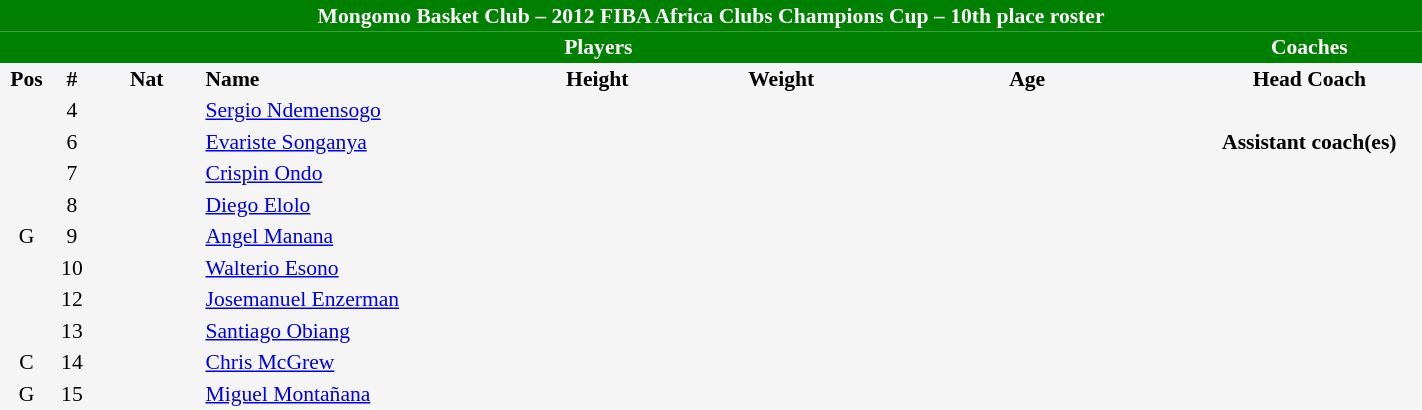<table border=0 cellpadding=2 cellspacing=0  |- bgcolor=#f5f5f5 style="text-align:center; font-size:90%;" width=75%>
<tr>
<td colspan="8" style="background: green; color: white"><strong>Mongomo Basket Club – 2012 FIBA Africa Clubs Champions Cup – 10th place roster</strong></td>
</tr>
<tr>
<td colspan="7" style="background: green; color: white"><strong>Players</strong></td>
<td style="background: green; color: white"><strong>Coaches</strong></td>
</tr>
<tr style="background=#f5f5f5; color: black">
<th width=5px>Pos</th>
<th width=5px>#</th>
<th width=50px>Nat</th>
<th width=135px align=left>Name</th>
<th width=100px>Height</th>
<th width=70px>Weight</th>
<th width=160px>Age</th>
<th width=105px>Head Coach</th>
</tr>
<tr>
<td></td>
<td>4</td>
<td></td>
<td align=left><a href='#'>Sergio Ndemensogo</a></td>
<td></td>
<td></td>
<td></td>
<td></td>
</tr>
<tr>
<td></td>
<td>6</td>
<td></td>
<td align=left><a href='#'>Evariste Songanya</a></td>
<td></td>
<td></td>
<td></td>
<td><strong>Assistant coach(es)</strong></td>
</tr>
<tr>
<td></td>
<td>7</td>
<td></td>
<td align=left><a href='#'>Crispin Ondo</a></td>
<td></td>
<td></td>
<td></td>
</tr>
<tr>
<td></td>
<td>8</td>
<td></td>
<td align=left><a href='#'>Diego Elolo</a></td>
<td></td>
<td></td>
<td></td>
</tr>
<tr>
<td>G</td>
<td>9</td>
<td></td>
<td align=left><a href='#'>Angel Manana</a></td>
<td><span></span></td>
<td></td>
<td></td>
</tr>
<tr>
<td></td>
<td>10</td>
<td></td>
<td align=left><a href='#'>Walterio Esono</a></td>
<td></td>
<td></td>
<td></td>
</tr>
<tr>
<td></td>
<td>12</td>
<td></td>
<td align=left><a href='#'>Josemanuel Enzerman</a></td>
<td></td>
<td></td>
<td></td>
</tr>
<tr>
<td></td>
<td>13</td>
<td></td>
<td align=left><a href='#'>Santiago Obiang</a></td>
<td></td>
<td></td>
<td></td>
</tr>
<tr>
<td>C</td>
<td>14</td>
<td></td>
<td align=left><a href='#'>Chris McGrew</a></td>
<td><span></span></td>
<td></td>
<td></td>
</tr>
<tr>
<td>G</td>
<td>15</td>
<td></td>
<td align=left><a href='#'>Miguel Montañana</a></td>
<td><span></span></td>
<td></td>
<td></td>
</tr>
</table>
